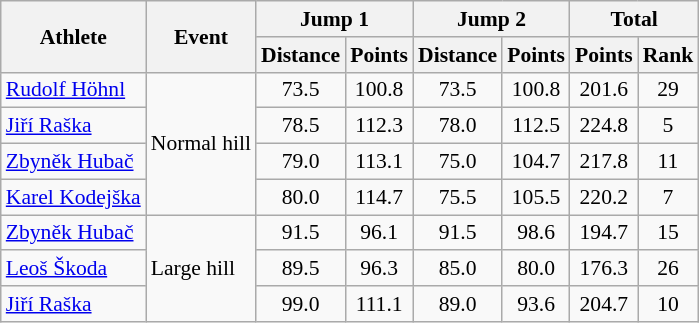<table class="wikitable" style="font-size:90%">
<tr>
<th rowspan="2">Athlete</th>
<th rowspan="2">Event</th>
<th colspan="2">Jump 1</th>
<th colspan="2">Jump 2</th>
<th colspan="2">Total</th>
</tr>
<tr>
<th>Distance</th>
<th>Points</th>
<th>Distance</th>
<th>Points</th>
<th>Points</th>
<th>Rank</th>
</tr>
<tr>
<td><a href='#'>Rudolf Höhnl</a></td>
<td rowspan="4">Normal hill</td>
<td align="center">73.5</td>
<td align="center">100.8</td>
<td align="center">73.5</td>
<td align="center">100.8</td>
<td align="center">201.6</td>
<td align="center">29</td>
</tr>
<tr>
<td><a href='#'>Jiří Raška</a></td>
<td align="center">78.5</td>
<td align="center">112.3</td>
<td align="center">78.0</td>
<td align="center">112.5</td>
<td align="center">224.8</td>
<td align="center">5</td>
</tr>
<tr>
<td><a href='#'>Zbyněk Hubač</a></td>
<td align="center">79.0</td>
<td align="center">113.1</td>
<td align="center">75.0</td>
<td align="center">104.7</td>
<td align="center">217.8</td>
<td align="center">11</td>
</tr>
<tr>
<td><a href='#'>Karel Kodejška</a></td>
<td align="center">80.0</td>
<td align="center">114.7</td>
<td align="center">75.5</td>
<td align="center">105.5</td>
<td align="center">220.2</td>
<td align="center">7</td>
</tr>
<tr>
<td><a href='#'>Zbyněk Hubač</a></td>
<td rowspan="3">Large hill</td>
<td align="center">91.5</td>
<td align="center">96.1</td>
<td align="center">91.5</td>
<td align="center">98.6</td>
<td align="center">194.7</td>
<td align="center">15</td>
</tr>
<tr>
<td><a href='#'>Leoš Škoda</a></td>
<td align="center">89.5</td>
<td align="center">96.3</td>
<td align="center">85.0</td>
<td align="center">80.0</td>
<td align="center">176.3</td>
<td align="center">26</td>
</tr>
<tr>
<td><a href='#'>Jiří Raška</a></td>
<td align="center">99.0</td>
<td align="center">111.1</td>
<td align="center">89.0</td>
<td align="center">93.6</td>
<td align="center">204.7</td>
<td align="center">10</td>
</tr>
</table>
